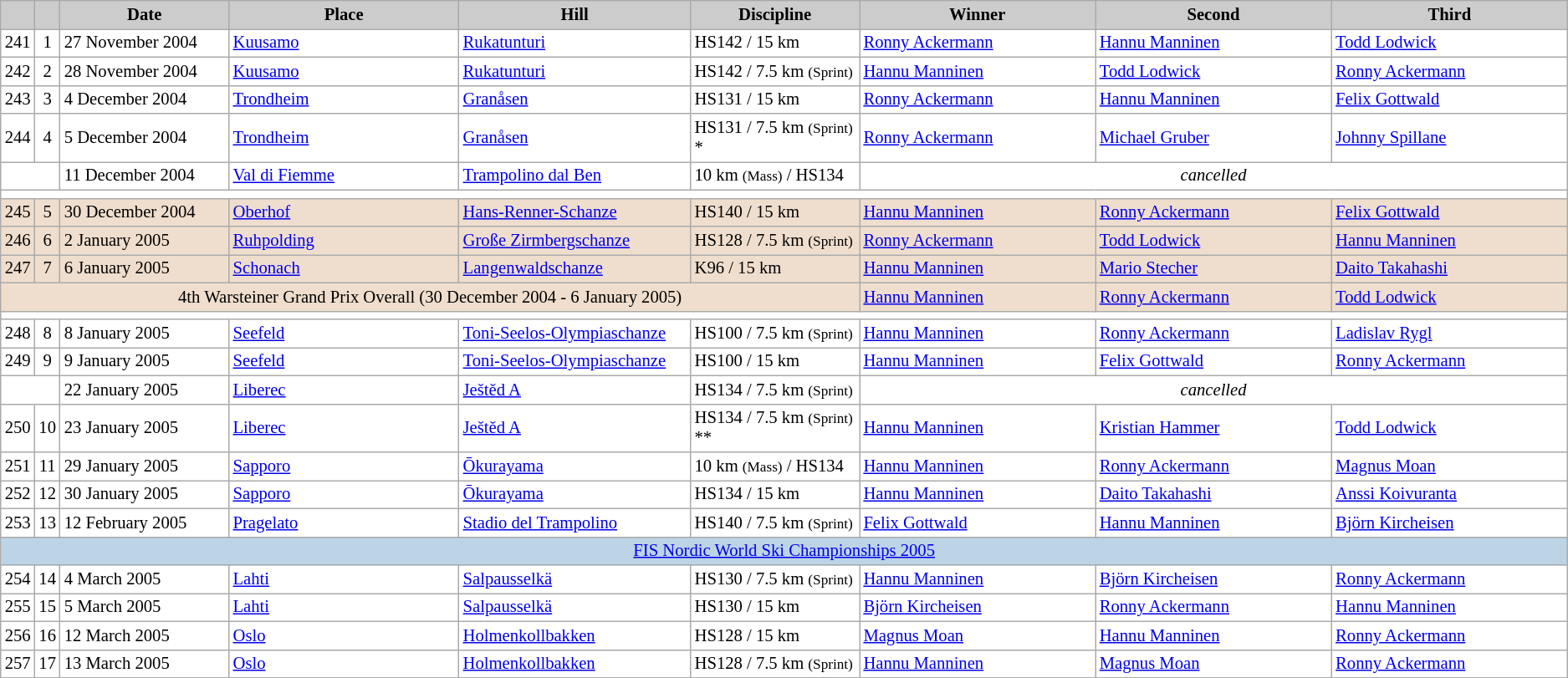<table class="wikitable plainrowheaders" style="background:#fff; font-size:86%; line-height:16px; border:grey solid 1px; border-collapse:collapse;">
<tr style="background:#ccc; text-align:center;">
<th scope="col" style="background:#ccc; width=20 px;"></th>
<th scope="col" style="background:#ccc; width=30 px;"></th>
<th scope="col" style="background:#ccc; width:130px;">Date</th>
<th scope="col" style="background:#ccc; width:180px;">Place</th>
<th scope="col" style="background:#ccc; width:180px;">Hill</th>
<th scope="col" style="background:#ccc; width:130px;">Discipline</th>
<th scope="col" style="background:#ccc; width:185px;">Winner</th>
<th scope="col" style="background:#ccc; width:185px;">Second</th>
<th scope="col" style="background:#ccc; width:185px;">Third</th>
</tr>
<tr>
<td align=center>241</td>
<td align=center>1</td>
<td>27 November 2004</td>
<td> <a href='#'>Kuusamo</a></td>
<td><a href='#'>Rukatunturi</a></td>
<td>HS142 / 15 km</td>
<td> <a href='#'>Ronny Ackermann</a></td>
<td> <a href='#'>Hannu Manninen</a></td>
<td> <a href='#'>Todd Lodwick</a></td>
</tr>
<tr>
<td align=center>242</td>
<td align=center>2</td>
<td>28 November 2004</td>
<td> <a href='#'>Kuusamo</a></td>
<td><a href='#'>Rukatunturi</a></td>
<td>HS142 / 7.5 km <small>(Sprint)</small></td>
<td> <a href='#'>Hannu Manninen</a></td>
<td> <a href='#'>Todd Lodwick</a></td>
<td> <a href='#'>Ronny Ackermann</a></td>
</tr>
<tr>
<td align=center>243</td>
<td align=center>3</td>
<td>4 December 2004</td>
<td> <a href='#'>Trondheim</a></td>
<td><a href='#'>Granåsen</a></td>
<td>HS131 / 15 km</td>
<td> <a href='#'>Ronny Ackermann</a></td>
<td> <a href='#'>Hannu Manninen</a></td>
<td> <a href='#'>Felix Gottwald</a></td>
</tr>
<tr>
<td align=center>244</td>
<td align=center>4</td>
<td>5 December 2004</td>
<td> <a href='#'>Trondheim</a></td>
<td><a href='#'>Granåsen</a></td>
<td>HS131 / 7.5 km <small>(Sprint)</small> *</td>
<td> <a href='#'>Ronny Ackermann</a></td>
<td> <a href='#'>Michael Gruber</a></td>
<td> <a href='#'>Johnny Spillane</a></td>
</tr>
<tr>
<td colspan=2></td>
<td>11 December 2004</td>
<td> <a href='#'>Val di Fiemme</a></td>
<td><a href='#'>Trampolino dal Ben</a></td>
<td>10 km <small>(Mass)</small> / HS134</td>
<td colspan=3 align=center><em>cancelled</em></td>
</tr>
<tr>
<td colspan=11></td>
</tr>
<tr bgcolor=#EFDECD>
<td align=center>245</td>
<td align=center>5</td>
<td>30 December 2004</td>
<td> <a href='#'>Oberhof</a></td>
<td><a href='#'>Hans-Renner-Schanze</a></td>
<td>HS140 / 15 km</td>
<td> <a href='#'>Hannu Manninen</a></td>
<td> <a href='#'>Ronny Ackermann</a></td>
<td> <a href='#'>Felix Gottwald</a></td>
</tr>
<tr bgcolor=#EFDECD>
<td align=center>246</td>
<td align=center>6</td>
<td>2 January 2005</td>
<td> <a href='#'>Ruhpolding</a></td>
<td><a href='#'>Große Zirmbergschanze</a></td>
<td>HS128 / 7.5 km <small>(Sprint)</small></td>
<td> <a href='#'>Ronny Ackermann</a></td>
<td> <a href='#'>Todd Lodwick</a></td>
<td> <a href='#'>Hannu Manninen</a></td>
</tr>
<tr bgcolor=#EFDECD>
<td align=center>247</td>
<td align=center>7</td>
<td>6 January 2005</td>
<td> <a href='#'>Schonach</a></td>
<td><a href='#'>Langenwaldschanze</a></td>
<td>K96 / 15 km</td>
<td> <a href='#'>Hannu Manninen</a></td>
<td> <a href='#'>Mario Stecher</a></td>
<td> <a href='#'>Daito Takahashi</a></td>
</tr>
<tr bgcolor=#EFDECD>
<td colspan=6 align=center>4th Warsteiner Grand Prix Overall (30 December 2004 - 6 January 2005)</td>
<td> <a href='#'>Hannu Manninen</a></td>
<td> <a href='#'>Ronny Ackermann</a></td>
<td> <a href='#'>Todd Lodwick</a></td>
</tr>
<tr>
<td colspan=11></td>
</tr>
<tr>
<td align=center>248</td>
<td align=center>8</td>
<td>8 January 2005</td>
<td> <a href='#'>Seefeld</a></td>
<td><a href='#'>Toni-Seelos-Olympiaschanze</a></td>
<td>HS100 / 7.5 km <small>(Sprint)</small></td>
<td> <a href='#'>Hannu Manninen</a></td>
<td> <a href='#'>Ronny Ackermann</a></td>
<td> <a href='#'>Ladislav Rygl</a></td>
</tr>
<tr>
<td align=center>249</td>
<td align=center>9</td>
<td>9 January 2005</td>
<td> <a href='#'>Seefeld</a></td>
<td><a href='#'>Toni-Seelos-Olympiaschanze</a></td>
<td>HS100 / 15 km</td>
<td> <a href='#'>Hannu Manninen</a></td>
<td> <a href='#'>Felix Gottwald</a></td>
<td> <a href='#'>Ronny Ackermann</a></td>
</tr>
<tr>
<td colspan=2></td>
<td>22 January 2005</td>
<td> <a href='#'>Liberec</a></td>
<td><a href='#'>Ještěd A</a></td>
<td>HS134 / 7.5 km <small>(Sprint)</small></td>
<td colspan=3 align=center><em>cancelled</em></td>
</tr>
<tr>
<td align=center>250</td>
<td align=center>10</td>
<td>23 January 2005</td>
<td> <a href='#'>Liberec</a></td>
<td><a href='#'>Ještěd A</a></td>
<td>HS134 / 7.5 km <small>(Sprint)</small> **</td>
<td> <a href='#'>Hannu Manninen</a></td>
<td> <a href='#'>Kristian Hammer</a></td>
<td> <a href='#'>Todd Lodwick</a></td>
</tr>
<tr>
<td align=center>251</td>
<td align=center>11</td>
<td>29 January 2005</td>
<td> <a href='#'>Sapporo</a></td>
<td><a href='#'>Ōkurayama</a></td>
<td>10 km <small>(Mass)</small> / HS134</td>
<td> <a href='#'>Hannu Manninen</a></td>
<td> <a href='#'>Ronny Ackermann</a></td>
<td> <a href='#'>Magnus Moan</a></td>
</tr>
<tr>
<td align=center>252</td>
<td align=center>12</td>
<td>30 January 2005</td>
<td> <a href='#'>Sapporo</a></td>
<td><a href='#'>Ōkurayama</a></td>
<td>HS134 / 15 km</td>
<td> <a href='#'>Hannu Manninen</a></td>
<td> <a href='#'>Daito Takahashi</a></td>
<td> <a href='#'>Anssi Koivuranta</a></td>
</tr>
<tr>
<td align=center>253</td>
<td align=center>13</td>
<td>12 February 2005</td>
<td> <a href='#'>Pragelato</a></td>
<td><a href='#'>Stadio del Trampolino</a></td>
<td>HS140 / 7.5 km <small>(Sprint)</small></td>
<td> <a href='#'>Felix Gottwald</a></td>
<td> <a href='#'>Hannu Manninen</a></td>
<td> <a href='#'>Björn Kircheisen</a></td>
</tr>
<tr bgcolor=#BCD4E6>
<td colspan="9" align="center"><a href='#'>FIS Nordic World Ski Championships 2005</a></td>
</tr>
<tr>
<td align=center>254</td>
<td align=center>14</td>
<td>4 March 2005</td>
<td> <a href='#'>Lahti</a></td>
<td><a href='#'>Salpausselkä</a></td>
<td>HS130 / 7.5 km <small>(Sprint)</small></td>
<td> <a href='#'>Hannu Manninen</a></td>
<td> <a href='#'>Björn Kircheisen</a></td>
<td> <a href='#'>Ronny Ackermann</a></td>
</tr>
<tr>
<td align=center>255</td>
<td align=center>15</td>
<td>5 March 2005</td>
<td> <a href='#'>Lahti</a></td>
<td><a href='#'>Salpausselkä</a></td>
<td>HS130 / 15 km</td>
<td> <a href='#'>Björn Kircheisen</a></td>
<td> <a href='#'>Ronny Ackermann</a></td>
<td> <a href='#'>Hannu Manninen</a></td>
</tr>
<tr>
<td align=center>256</td>
<td align=center>16</td>
<td>12 March 2005</td>
<td> <a href='#'>Oslo</a></td>
<td><a href='#'>Holmenkollbakken</a></td>
<td>HS128 / 15 km</td>
<td> <a href='#'>Magnus Moan</a></td>
<td> <a href='#'>Hannu Manninen</a></td>
<td> <a href='#'>Ronny Ackermann</a></td>
</tr>
<tr>
<td align=center>257</td>
<td align=center>17</td>
<td>13 March 2005</td>
<td> <a href='#'>Oslo</a></td>
<td><a href='#'>Holmenkollbakken</a></td>
<td>HS128 / 7.5 km <small>(Sprint)</small></td>
<td> <a href='#'>Hannu Manninen</a></td>
<td> <a href='#'>Magnus Moan</a></td>
<td> <a href='#'>Ronny Ackermann</a></td>
</tr>
</table>
